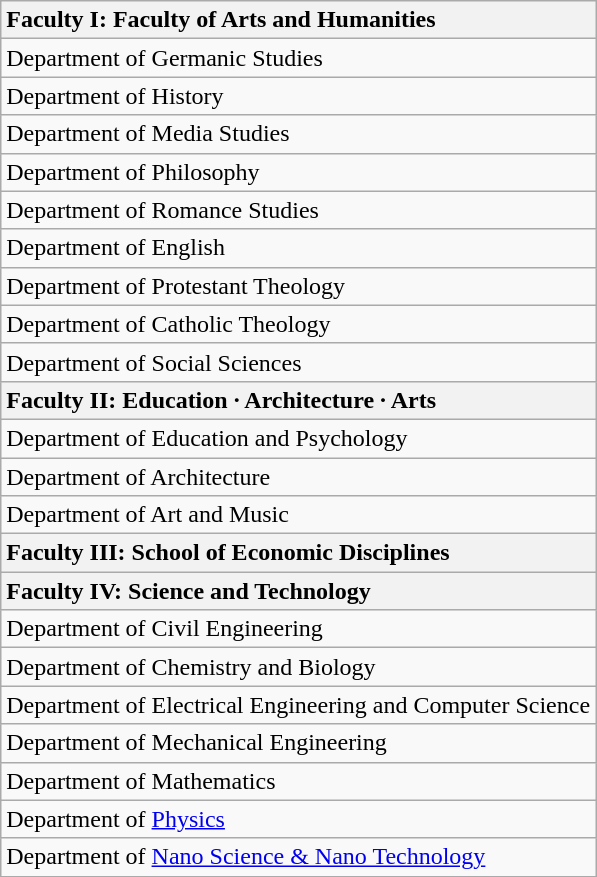<table class="wikitable">
<tr>
<th style="text-align:left">Faculty I: Faculty of Arts and Humanities</th>
</tr>
<tr>
<td>Department of Germanic Studies</td>
</tr>
<tr>
<td>Department of History</td>
</tr>
<tr>
<td>Department of Media Studies</td>
</tr>
<tr>
<td>Department of Philosophy</td>
</tr>
<tr>
<td>Department of Romance Studies</td>
</tr>
<tr>
<td>Department of English</td>
</tr>
<tr>
<td>Department of Protestant Theology</td>
</tr>
<tr>
<td>Department of Catholic Theology</td>
</tr>
<tr>
<td>Department of Social Sciences</td>
</tr>
<tr>
<th style="text-align:left">Faculty II: Education · Architecture · Arts</th>
</tr>
<tr>
<td>Department of Education and Psychology</td>
</tr>
<tr>
<td>Department of Architecture</td>
</tr>
<tr>
<td>Department of Art and Music</td>
</tr>
<tr>
<th colspan="2" style="text-align:left">Faculty III: School of Economic Disciplines</th>
</tr>
<tr>
<th colspan="2" style="text-align:left">Faculty IV: Science and Technology</th>
</tr>
<tr>
<td>Department of Civil Engineering</td>
</tr>
<tr>
<td>Department of Chemistry and Biology</td>
</tr>
<tr>
<td>Department of Electrical Engineering and Computer Science</td>
</tr>
<tr>
<td>Department of Mechanical Engineering</td>
</tr>
<tr>
<td>Department of Mathematics</td>
</tr>
<tr>
<td>Department of <a href='#'>Physics</a></td>
</tr>
<tr>
<td>Department of <a href='#'>Nano Science & Nano Technology</a></td>
</tr>
</table>
